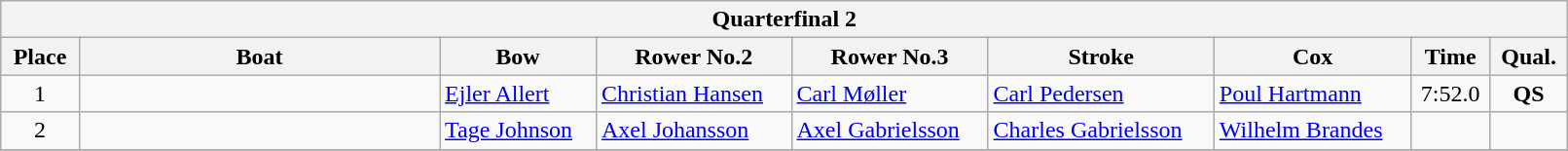<table class=wikitable style="text-align:center" width=85%>
<tr>
<th colspan=9>Quarterfinal 2</th>
</tr>
<tr>
<th width=5%>Place</th>
<th width=23%>Boat</th>
<th>Bow</th>
<th>Rower No.2</th>
<th>Rower No.3</th>
<th>Stroke</th>
<th>Cox</th>
<th width=5%>Time</th>
<th width=5%>Qual.</th>
</tr>
<tr>
<td>1</td>
<td align=left></td>
<td align=left><a href='#'>Ejler Allert</a></td>
<td align=left><a href='#'>Christian Hansen</a></td>
<td align=left><a href='#'>Carl Møller</a></td>
<td align=left><a href='#'>Carl Pedersen</a></td>
<td align=left><a href='#'>Poul Hartmann</a></td>
<td>7:52.0</td>
<td><strong>QS</strong></td>
</tr>
<tr>
<td>2</td>
<td align=left></td>
<td align=left><a href='#'>Tage Johnson</a></td>
<td align=left><a href='#'>Axel Johansson</a></td>
<td align=left><a href='#'>Axel Gabrielsson</a></td>
<td align=left><a href='#'>Charles Gabrielsson</a></td>
<td align=left><a href='#'>Wilhelm Brandes</a></td>
<td></td>
<td></td>
</tr>
<tr>
</tr>
</table>
